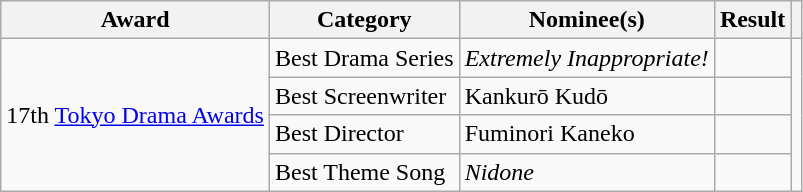<table class="wikitable">
<tr>
<th>Award</th>
<th>Category</th>
<th>Nominee(s)</th>
<th class="unsortable">Result</th>
<th class="unsortable"></th>
</tr>
<tr>
<td rowspan=4>17th <a href='#'>Tokyo Drama Awards</a></td>
<td>Best Drama Series</td>
<td><em>Extremely Inappropriate!</em></td>
<td></td>
<td rowspan=4></td>
</tr>
<tr>
<td>Best Screenwriter</td>
<td>Kankurō Kudō</td>
<td></td>
</tr>
<tr>
<td>Best Director</td>
<td>Fuminori Kaneko</td>
<td></td>
</tr>
<tr>
<td>Best Theme Song</td>
<td><em>Nidone</em></td>
<td></td>
</tr>
</table>
